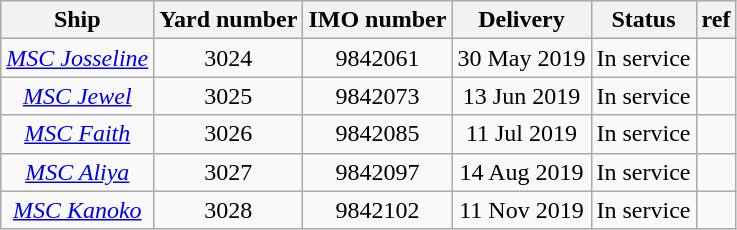<table class="wikitable" style="text-align:center">
<tr>
<th>Ship</th>
<th>Yard number</th>
<th>IMO number</th>
<th>Delivery</th>
<th>Status</th>
<th>ref</th>
</tr>
<tr>
<td><em><a href='#'>MSC Josseline</a></em></td>
<td>3024</td>
<td>9842061</td>
<td>30 May 2019</td>
<td>In service</td>
<td></td>
</tr>
<tr>
<td><em><a href='#'>MSC Jewel</a></em></td>
<td>3025</td>
<td>9842073</td>
<td>13 Jun 2019</td>
<td>In service</td>
<td></td>
</tr>
<tr>
<td><em><a href='#'>MSC Faith</a></em></td>
<td>3026</td>
<td>9842085</td>
<td>11 Jul 2019</td>
<td>In service</td>
<td></td>
</tr>
<tr>
<td><em><a href='#'>MSC Aliya</a></em></td>
<td>3027</td>
<td>9842097</td>
<td>14 Aug 2019</td>
<td>In service</td>
<td></td>
</tr>
<tr>
<td><em><a href='#'>MSC Kanoko</a></em></td>
<td>3028</td>
<td>9842102</td>
<td>11 Nov 2019</td>
<td>In service</td>
<td></td>
</tr>
</table>
